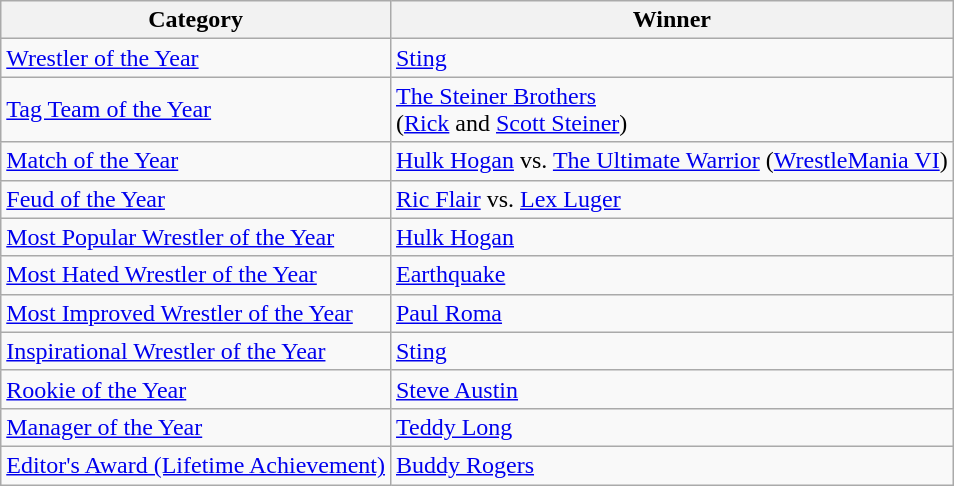<table class="wikitable">
<tr>
<th>Category</th>
<th>Winner</th>
</tr>
<tr>
<td><a href='#'>Wrestler of the Year</a></td>
<td><a href='#'>Sting</a></td>
</tr>
<tr>
<td><a href='#'>Tag Team of the Year</a></td>
<td><a href='#'>The Steiner Brothers</a><br>(<a href='#'>Rick</a> and <a href='#'>Scott Steiner</a>)</td>
</tr>
<tr>
<td><a href='#'>Match of the Year</a></td>
<td><a href='#'>Hulk Hogan</a> vs. <a href='#'>The Ultimate Warrior</a> (<a href='#'>WrestleMania VI</a>)</td>
</tr>
<tr>
<td><a href='#'>Feud of the Year</a></td>
<td><a href='#'>Ric Flair</a> vs. <a href='#'>Lex Luger</a></td>
</tr>
<tr>
<td><a href='#'>Most Popular Wrestler of the Year</a></td>
<td><a href='#'>Hulk Hogan</a></td>
</tr>
<tr>
<td><a href='#'>Most Hated Wrestler of the Year</a></td>
<td><a href='#'>Earthquake</a></td>
</tr>
<tr>
<td><a href='#'>Most Improved Wrestler of the Year</a></td>
<td><a href='#'>Paul Roma</a></td>
</tr>
<tr>
<td><a href='#'>Inspirational Wrestler of the Year</a></td>
<td><a href='#'>Sting</a></td>
</tr>
<tr>
<td><a href='#'>Rookie of the Year</a></td>
<td><a href='#'>Steve Austin</a></td>
</tr>
<tr>
<td><a href='#'>Manager of the Year</a></td>
<td><a href='#'>Teddy Long</a></td>
</tr>
<tr>
<td><a href='#'>Editor's Award (Lifetime Achievement)</a></td>
<td><a href='#'>Buddy Rogers</a></td>
</tr>
</table>
